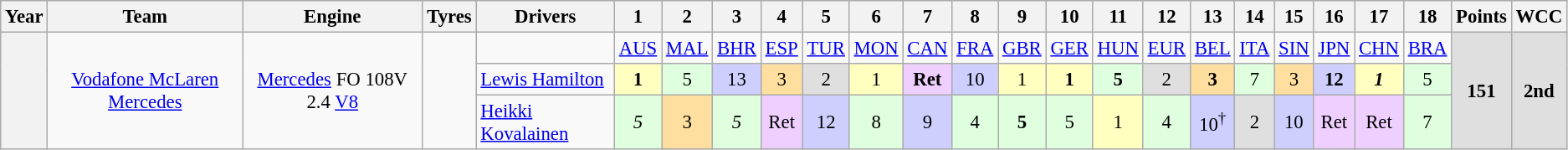<table class="wikitable" style="text-align:center; font-size:95%">
<tr>
<th>Year</th>
<th>Team</th>
<th>Engine</th>
<th>Tyres</th>
<th>Drivers</th>
<th>1</th>
<th>2</th>
<th>3</th>
<th>4</th>
<th>5</th>
<th>6</th>
<th>7</th>
<th>8</th>
<th>9</th>
<th>10</th>
<th>11</th>
<th>12</th>
<th>13</th>
<th>14</th>
<th>15</th>
<th>16</th>
<th>17</th>
<th>18</th>
<th>Points</th>
<th>WCC</th>
</tr>
<tr>
<th rowspan="3"></th>
<td rowspan="3"><a href='#'>Vodafone McLaren Mercedes</a></td>
<td rowspan="3"><a href='#'>Mercedes</a> FO 108V 2.4 <a href='#'>V8</a></td>
<td rowspan="3"></td>
<td></td>
<td><a href='#'>AUS</a></td>
<td><a href='#'>MAL</a></td>
<td><a href='#'>BHR</a></td>
<td><a href='#'>ESP</a></td>
<td><a href='#'>TUR</a></td>
<td><a href='#'>MON</a></td>
<td><a href='#'>CAN</a></td>
<td><a href='#'>FRA</a></td>
<td><a href='#'>GBR</a></td>
<td><a href='#'>GER</a></td>
<td><a href='#'>HUN</a></td>
<td><a href='#'>EUR</a></td>
<td><a href='#'>BEL</a></td>
<td><a href='#'>ITA</a></td>
<td><a href='#'>SIN</a></td>
<td><a href='#'>JPN</a></td>
<td><a href='#'>CHN</a></td>
<td><a href='#'>BRA</a></td>
<td rowspan="3" style="background-color:#DFDFDF"><strong>151</strong></td>
<td rowspan="3" style="background-color:#DFDFDF"><strong>2nd</strong></td>
</tr>
<tr>
<td align="left"> <a href='#'>Lewis Hamilton</a></td>
<td style="background-color:#FFFFBF"><strong>1</strong></td>
<td style="background-color:#DFFFDF">5</td>
<td style="background-color:#CFCFFF">13</td>
<td style="background-color:#FFDF9F">3</td>
<td style="background-color:#DFDFDF">2</td>
<td style="background-color:#FFFFBF">1</td>
<td style="background-color:#EFCFFF"><strong>Ret</strong></td>
<td style="background-color:#CFCFFF">10</td>
<td style="background-color:#FFFFBF">1</td>
<td style="background-color:#FFFFBF"><strong>1</strong></td>
<td style="background-color:#DFFFDF"><strong>5</strong></td>
<td style="background-color:#DFDFDF">2</td>
<td style="background-color:#FFDF9F"><strong>3</strong></td>
<td style="background-color:#DFFFDF">7</td>
<td style="background-color:#FFDF9F">3</td>
<td style="background-color:#CFCFFF"><strong>12</strong></td>
<td style="background-color:#FFFFBF"><strong><em>1</em></strong></td>
<td style="background-color:#DFFFDF">5</td>
</tr>
<tr>
<td align="left"> <a href='#'>Heikki Kovalainen</a></td>
<td style="background-color:#DFFFDF"><em>5</em></td>
<td style="background-color:#FFDF9F">3</td>
<td style="background-color:#DFFFDF"><em>5</em></td>
<td style="background-color:#EFCFFF">Ret</td>
<td style="background-color:#CFCFFF">12</td>
<td style="background-color:#DFFFDF">8</td>
<td style="background-color:#CFCFFF">9</td>
<td style="background-color:#DFFFDF">4</td>
<td style="background-color:#DFFFDF"><strong>5</strong></td>
<td style="background-color:#DFFFDF">5</td>
<td style="background-color:#FFFFBF">1</td>
<td style="background-color:#DFFFDF">4</td>
<td style="background-color:#CFCFFF">10<sup>†</sup></td>
<td style="background-color:#DFDFDF">2</td>
<td style="background-color:#CFCFFF">10</td>
<td style="background-color:#EFCFFF">Ret</td>
<td style="background-color:#EFCFFF">Ret</td>
<td style="background-color:#DFFFDF">7</td>
</tr>
</table>
